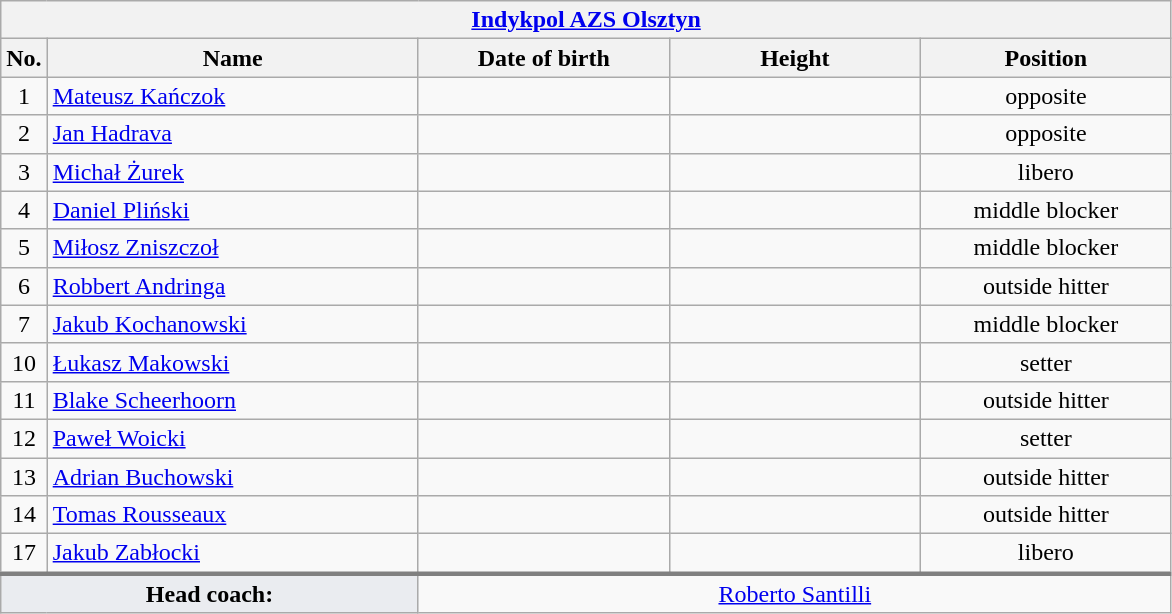<table class="wikitable collapsible collapsed" style="font-size:100%; text-align:center">
<tr>
<th colspan=5 style="width:30em"><a href='#'>Indykpol AZS Olsztyn</a></th>
</tr>
<tr>
<th>No.</th>
<th style="width:15em">Name</th>
<th style="width:10em">Date of birth</th>
<th style="width:10em">Height</th>
<th style="width:10em">Position</th>
</tr>
<tr>
<td>1</td>
<td align=left> <a href='#'>Mateusz Kańczok</a></td>
<td align=right></td>
<td></td>
<td>opposite</td>
</tr>
<tr>
<td>2</td>
<td align=left> <a href='#'>Jan Hadrava</a></td>
<td align=right></td>
<td></td>
<td>opposite</td>
</tr>
<tr>
<td>3</td>
<td align=left> <a href='#'>Michał Żurek</a></td>
<td align=right></td>
<td></td>
<td>libero</td>
</tr>
<tr>
<td>4</td>
<td align=left> <a href='#'>Daniel Pliński</a></td>
<td align=right></td>
<td></td>
<td>middle blocker</td>
</tr>
<tr>
<td>5</td>
<td align=left> <a href='#'>Miłosz Zniszczoł</a></td>
<td align=right></td>
<td></td>
<td>middle blocker</td>
</tr>
<tr>
<td>6</td>
<td align=left> <a href='#'>Robbert Andringa</a></td>
<td align=right></td>
<td></td>
<td>outside hitter</td>
</tr>
<tr>
<td>7</td>
<td align=left> <a href='#'>Jakub Kochanowski</a></td>
<td align=right></td>
<td></td>
<td>middle blocker</td>
</tr>
<tr>
<td>10</td>
<td align=left> <a href='#'>Łukasz Makowski</a></td>
<td align=right></td>
<td></td>
<td>setter</td>
</tr>
<tr>
<td>11</td>
<td align=left> <a href='#'>Blake Scheerhoorn</a></td>
<td align=right></td>
<td></td>
<td>outside hitter</td>
</tr>
<tr>
<td>12</td>
<td align=left> <a href='#'>Paweł Woicki</a></td>
<td align=right></td>
<td></td>
<td>setter</td>
</tr>
<tr>
<td>13</td>
<td align=left> <a href='#'>Adrian Buchowski</a></td>
<td align=right></td>
<td></td>
<td>outside hitter</td>
</tr>
<tr>
<td>14</td>
<td align=left> <a href='#'>Tomas Rousseaux</a></td>
<td align=right></td>
<td></td>
<td>outside hitter</td>
</tr>
<tr>
<td>17</td>
<td align=left> <a href='#'>Jakub Zabłocki</a></td>
<td align=right></td>
<td></td>
<td>libero</td>
</tr>
<tr style="border-top: 3px solid grey">
<td colspan=2 style="background:#EAECF0"><strong>Head coach:</strong></td>
<td colspan=3> <a href='#'>Roberto Santilli</a></td>
</tr>
</table>
